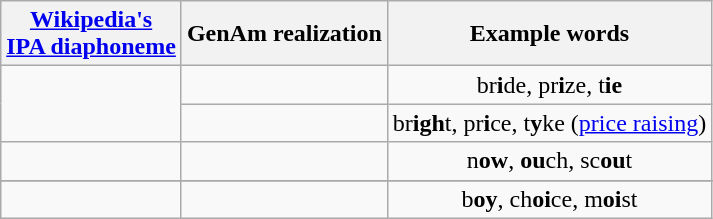<table class="wikitable" style="text-align: center;">
<tr>
<th><a href='#'>Wikipedia's<br> IPA diaphoneme</a></th>
<th>GenAm realization</th>
<th>Example words</th>
</tr>
<tr>
<td rowspan="2"></td>
<td> </td>
<td>br<strong>i</strong>de, pr<strong>i</strong>ze, t<strong>ie</strong></td>
</tr>
<tr>
<td> </td>
<td>br<strong>igh</strong>t, pr<strong>i</strong>ce, t<strong>y</strong>ke (<a href='#'>price raising</a>)</td>
</tr>
<tr>
<td></td>
<td> </td>
<td>n<strong>ow</strong>, <strong>ou</strong>ch, sc<strong>ou</strong>t</td>
</tr>
<tr>
</tr>
<tr>
<td></td>
<td> </td>
<td>b<strong>oy</strong>, ch<strong>oi</strong>ce, m<strong>oi</strong>st</td>
</tr>
</table>
